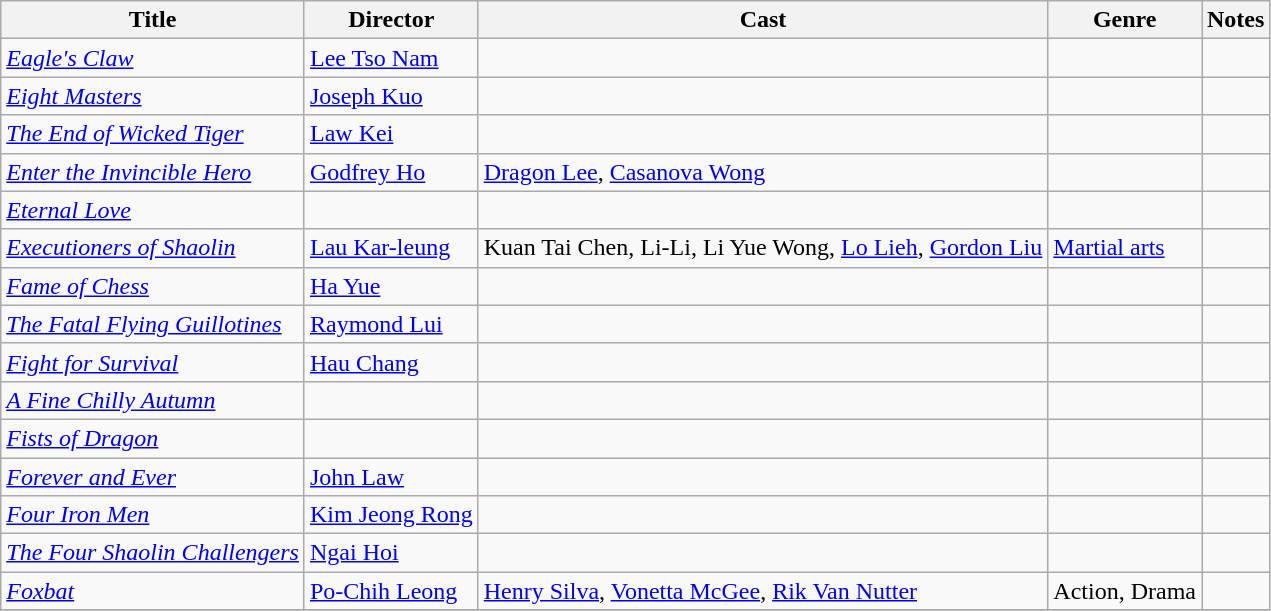<table class="wikitable">
<tr>
<th>Title</th>
<th>Director</th>
<th>Cast</th>
<th>Genre</th>
<th>Notes</th>
</tr>
<tr>
<td><em><a href='#'>Eagle's Claw</a></em></td>
<td><a href='#'>Lee Tso Nam</a></td>
<td></td>
<td></td>
<td></td>
</tr>
<tr>
<td><em><a href='#'>Eight Masters</a></em></td>
<td><a href='#'>Joseph Kuo</a></td>
<td></td>
<td></td>
<td></td>
</tr>
<tr>
<td><em><a href='#'>The End of Wicked Tiger</a></em></td>
<td><a href='#'>Law Kei</a></td>
<td></td>
<td></td>
<td></td>
</tr>
<tr>
<td><em><a href='#'>Enter the Invincible Hero</a></em></td>
<td><a href='#'>Godfrey Ho</a></td>
<td><a href='#'>Dragon Lee</a>, <a href='#'>Casanova Wong</a></td>
<td></td>
<td></td>
</tr>
<tr>
<td><em><a href='#'>Eternal Love</a></em></td>
<td></td>
<td></td>
<td></td>
<td></td>
</tr>
<tr>
<td><em><a href='#'>Executioners of Shaolin</a></em></td>
<td><a href='#'>Lau Kar-leung</a></td>
<td>Kuan Tai Chen, Li-Li, Li Yue Wong, <a href='#'>Lo Lieh</a>, <a href='#'>Gordon Liu</a></td>
<td><a href='#'>Martial arts</a></td>
<td></td>
</tr>
<tr>
<td><em><a href='#'>Fame of Chess</a></em></td>
<td><a href='#'>Ha Yue</a></td>
<td></td>
<td></td>
<td></td>
</tr>
<tr>
<td><em><a href='#'>The Fatal Flying Guillotines</a></em></td>
<td><a href='#'>Raymond Lui</a></td>
<td></td>
<td></td>
<td></td>
</tr>
<tr>
<td><em><a href='#'>Fight for Survival</a></em></td>
<td><a href='#'>Hau Chang</a></td>
<td></td>
<td></td>
<td></td>
</tr>
<tr>
<td><em><a href='#'>A Fine Chilly Autumn</a></em></td>
<td></td>
<td></td>
<td></td>
<td></td>
</tr>
<tr>
<td><em><a href='#'>Fists of Dragon</a></em></td>
<td></td>
<td></td>
<td></td>
<td></td>
</tr>
<tr>
<td><em><a href='#'>Forever and Ever</a></em></td>
<td><a href='#'>John Law</a></td>
<td></td>
<td></td>
<td></td>
</tr>
<tr>
<td><em><a href='#'>Four Iron Men</a></em></td>
<td><a href='#'>Kim Jeong Rong</a></td>
<td></td>
<td></td>
<td></td>
</tr>
<tr>
<td><em><a href='#'>The Four Shaolin Challengers</a></em></td>
<td><a href='#'>Ngai Hoi</a></td>
<td></td>
<td></td>
<td></td>
</tr>
<tr>
<td><em><a href='#'>Foxbat</a></em></td>
<td><a href='#'>Po-Chih Leong</a></td>
<td><a href='#'>Henry Silva</a>, <a href='#'>Vonetta McGee</a>, <a href='#'>Rik Van Nutter</a></td>
<td>Action, Drama</td>
<td></td>
</tr>
<tr>
</tr>
</table>
